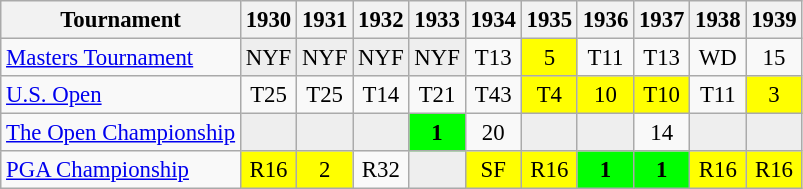<table class="wikitable" style="font-size:95%;text-align:center;">
<tr>
<th>Tournament</th>
<th>1930</th>
<th>1931</th>
<th>1932</th>
<th>1933</th>
<th>1934</th>
<th>1935</th>
<th>1936</th>
<th>1937</th>
<th>1938</th>
<th>1939</th>
</tr>
<tr>
<td align=left><a href='#'>Masters Tournament</a></td>
<td style="background:#eeeeee;">NYF</td>
<td style="background:#eeeeee;">NYF</td>
<td style="background:#eeeeee;">NYF</td>
<td style="background:#eeeeee;">NYF</td>
<td>T13</td>
<td style="background:yellow;">5</td>
<td>T11</td>
<td>T13</td>
<td>WD</td>
<td>15</td>
</tr>
<tr>
<td align=left><a href='#'>U.S. Open</a></td>
<td>T25</td>
<td>T25</td>
<td>T14</td>
<td>T21</td>
<td>T43</td>
<td style="background:yellow;">T4</td>
<td style="background:yellow;">10</td>
<td style="background:yellow;">T10</td>
<td>T11</td>
<td style="background:yellow;">3</td>
</tr>
<tr>
<td align=left><a href='#'>The Open Championship</a></td>
<td style="background:#eeeeee;"></td>
<td style="background:#eeeeee;"></td>
<td style="background:#eeeeee;"></td>
<td style="background:lime;"><strong>1</strong></td>
<td>20</td>
<td style="background:#eeeeee;"></td>
<td style="background:#eeeeee;"></td>
<td>14</td>
<td style="background:#eeeeee;"></td>
<td style="background:#eeeeee;"></td>
</tr>
<tr>
<td align=left><a href='#'>PGA Championship</a></td>
<td style="background:yellow;">R16</td>
<td style="background:yellow;">2</td>
<td>R32</td>
<td style="background:#eeeeee;"></td>
<td style="background:yellow;">SF</td>
<td style="background:yellow;">R16</td>
<td style="background:lime;"><strong>1</strong></td>
<td style="background:lime;"><strong>1</strong></td>
<td style="background:yellow;">R16</td>
<td style="background:yellow;">R16</td>
</tr>
</table>
